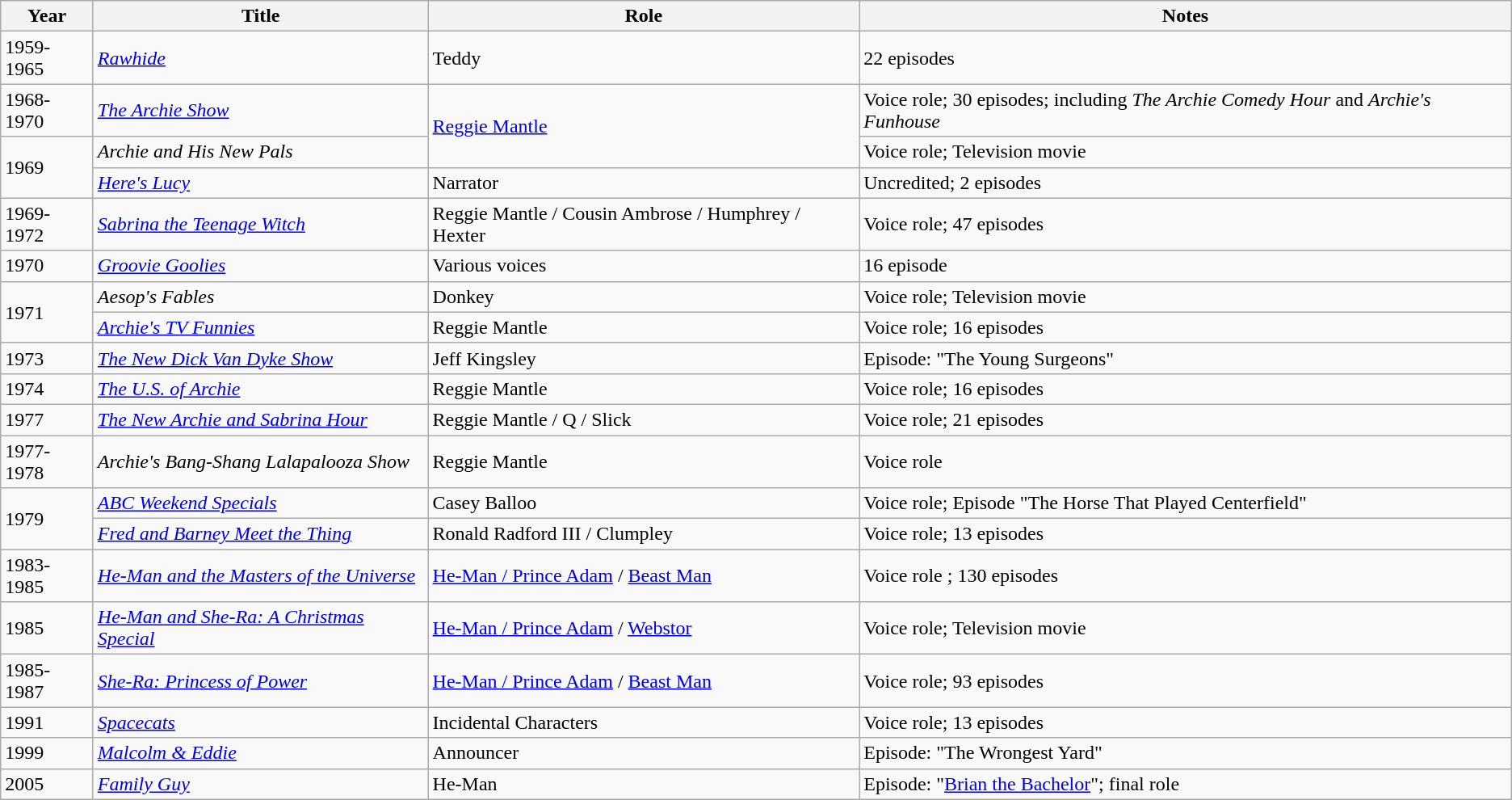<table class="wikitable">
<tr>
<th>Year</th>
<th>Title</th>
<th>Role</th>
<th>Notes</th>
</tr>
<tr>
<td>1959-1965</td>
<td><em><a href='#'>Rawhide</a></em></td>
<td>Teddy</td>
<td>22 episodes</td>
</tr>
<tr>
<td>1968-1970</td>
<td><em><a href='#'>The Archie Show</a></em></td>
<td rowspan="2"><a href='#'>Reggie Mantle</a></td>
<td>Voice role; 30 episodes; including <em>The Archie Comedy Hour</em> and <em>Archie's Funhouse</em></td>
</tr>
<tr>
<td rowspan="2">1969</td>
<td><em>Archie and His New Pals</em></td>
<td>Voice role; Television movie</td>
</tr>
<tr>
<td><em><a href='#'>Here's Lucy</a></em></td>
<td>Narrator</td>
<td>Uncredited; 2 episodes</td>
</tr>
<tr>
<td>1969-1972</td>
<td><em><a href='#'>Sabrina the Teenage Witch</a></em></td>
<td>Reggie Mantle / Cousin Ambrose / Humphrey / Hexter</td>
<td>Voice role; 47 episodes</td>
</tr>
<tr>
<td>1970</td>
<td><em><a href='#'>Groovie Goolies</a></em></td>
<td>Various voices</td>
<td>16 episode</td>
</tr>
<tr>
<td rowspan="2">1971</td>
<td><em>Aesop's Fables</em></td>
<td>Donkey</td>
<td>Voice role; Television movie</td>
</tr>
<tr>
<td><em><a href='#'>Archie's TV Funnies</a></em></td>
<td>Reggie Mantle</td>
<td>Voice role; 16 episodes</td>
</tr>
<tr>
<td>1973</td>
<td><em><a href='#'>The New Dick Van Dyke Show</a></em></td>
<td>Jeff Kingsley</td>
<td>Episode: "The Young Surgeons"</td>
</tr>
<tr>
<td>1974</td>
<td><em><a href='#'>The U.S. of Archie</a></em></td>
<td>Reggie Mantle</td>
<td>Voice role; 16 episodes</td>
</tr>
<tr>
<td>1977</td>
<td><em><a href='#'>The New Archie and Sabrina Hour</a></em></td>
<td>Reggie Mantle / Q / Slick</td>
<td>Voice role; 21 episodes</td>
</tr>
<tr>
<td>1977-1978</td>
<td><em>Archie's Bang-Shang Lalapalooza Show</em></td>
<td>Reggie Mantle</td>
<td>Voice role</td>
</tr>
<tr>
<td rowspan="2">1979</td>
<td><em><a href='#'>ABC Weekend Specials</a></em></td>
<td>Casey Balloo</td>
<td>Voice role; Episode "The Horse That Played Centerfield"</td>
</tr>
<tr>
<td><em><a href='#'>Fred and Barney Meet the Thing</a></em></td>
<td>Ronald Radford III / Clumpley</td>
<td>Voice role; 13 episodes</td>
</tr>
<tr>
<td>1983-1985</td>
<td><em><a href='#'>He-Man and the Masters of the Universe</a></em></td>
<td><a href='#'>He-Man / Prince Adam</a> / <a href='#'>Beast Man</a></td>
<td>Voice role ; 130 episodes</td>
</tr>
<tr>
<td>1985</td>
<td><em><a href='#'>He-Man and She-Ra: A Christmas Special</a></em></td>
<td><a href='#'>He-Man / Prince Adam</a> / <a href='#'>Webstor</a></td>
<td>Voice role; Television movie</td>
</tr>
<tr>
<td>1985-1987</td>
<td><em><a href='#'>She-Ra: Princess of Power</a></em></td>
<td><a href='#'>He-Man / Prince Adam</a> / <a href='#'>Beast Man</a></td>
<td>Voice role; 93 episodes</td>
</tr>
<tr>
<td>1991</td>
<td><em><a href='#'>Spacecats</a></em></td>
<td>Incidental Characters</td>
<td>Voice role; 13 episodes</td>
</tr>
<tr>
<td>1999</td>
<td><em><a href='#'>Malcolm & Eddie</a></em></td>
<td>Announcer</td>
<td>Episode: "The Wrongest Yard"</td>
</tr>
<tr>
<td>2005</td>
<td><em><a href='#'>Family Guy</a></em></td>
<td>He-Man</td>
<td>Episode: "<a href='#'>Brian the Bachelor</a>"; final role</td>
</tr>
</table>
